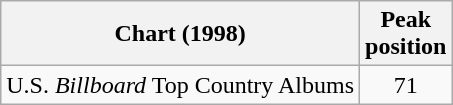<table class="wikitable">
<tr>
<th>Chart (1998)</th>
<th>Peak<br>position</th>
</tr>
<tr>
<td>U.S. <em>Billboard</em> Top Country Albums</td>
<td align="center">71</td>
</tr>
</table>
